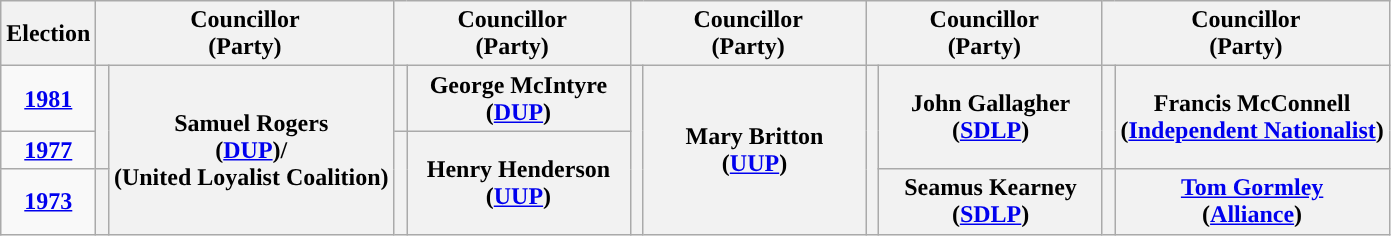<table class="wikitable" style="text-align:center">
<tr>
<th scope="col" width="50">Election</th>
<th scope="col" width="150" colspan = "2">Councillor<br> (Party)</th>
<th scope="col" width="150" colspan = "2">Councillor<br> (Party)</th>
<th scope="col" width="150" colspan = "2">Councillor<br> (Party)</th>
<th scope="col" width="150" colspan = "2">Councillor<br> (Party)</th>
<th scope="col" width="150" colspan = "2">Councillor<br> (Party)</th>
</tr>
<tr>
<td><strong><a href='#'>1981</a></strong></td>
<th rowspan="2" width="1" style="background-color: "></th>
<th rowspan = "3">Samuel Rogers <br> (<a href='#'>DUP</a>)/ <br> (United Loyalist Coalition)</th>
<th rowspan="1" width="1" style="background-color: "></th>
<th rowspan = "1">George McIntyre <br> (<a href='#'>DUP</a>)</th>
<th rowspan="3" width="1" style="background-color: "></th>
<th rowspan = "3">Mary Britton <br> (<a href='#'>UUP</a>)</th>
<th rowspan="3" width="1" style="background-color: "></th>
<th rowspan = "2">John Gallagher <br> (<a href='#'>SDLP</a>)</th>
<th rowspan="2" width="1" style="background-color: "></th>
<th rowspan = "2">Francis McConnell <br> (<a href='#'>Independent Nationalist</a>)</th>
</tr>
<tr>
<td><strong><a href='#'>1977</a></strong></td>
<th rowspan="2" width="1" style="background-color: "></th>
<th rowspan = "2">Henry Henderson <br> (<a href='#'>UUP</a>)</th>
</tr>
<tr>
<td><strong><a href='#'>1973</a></strong></td>
<th rowspan="1" width="1" style="background-color: "></th>
<th rowspan = "1">Seamus Kearney <br> (<a href='#'>SDLP</a>)</th>
<th rowspan="1" width="1" style="background-color: "></th>
<th rowspan = "1"><a href='#'>Tom Gormley</a> <br> (<a href='#'>Alliance</a>)</th>
</tr>
</table>
